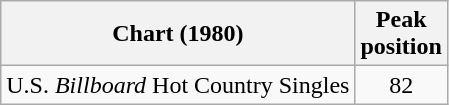<table class="wikitable">
<tr>
<th align="left">Chart (1980)</th>
<th align="center">Peak<br>position</th>
</tr>
<tr>
<td align="left">U.S. <em>Billboard</em> Hot Country Singles</td>
<td align="center">82</td>
</tr>
</table>
